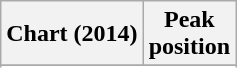<table class="wikitable sortable plainrowheaders">
<tr>
<th scope="col">Chart (2014)</th>
<th scope="col">Peak<br>position</th>
</tr>
<tr>
</tr>
<tr>
</tr>
<tr>
</tr>
<tr>
</tr>
<tr>
</tr>
<tr>
</tr>
<tr>
</tr>
<tr>
</tr>
<tr>
</tr>
<tr>
</tr>
<tr>
</tr>
<tr>
</tr>
<tr>
</tr>
<tr>
</tr>
<tr>
</tr>
<tr>
</tr>
<tr>
</tr>
</table>
